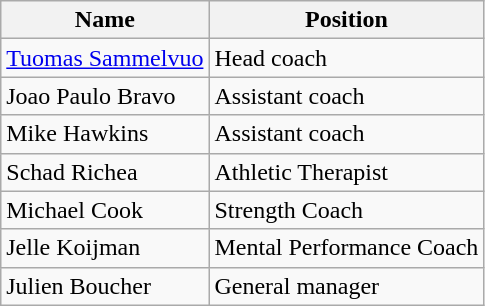<table class="wikitable">
<tr>
<th>Name</th>
<th>Position</th>
</tr>
<tr>
<td> <a href='#'>Tuomas Sammelvuo</a></td>
<td>Head coach</td>
</tr>
<tr>
<td> Joao Paulo Bravo</td>
<td>Assistant coach</td>
</tr>
<tr>
<td> Mike Hawkins</td>
<td>Assistant coach</td>
</tr>
<tr>
<td> Schad Richea</td>
<td>Athletic Therapist</td>
</tr>
<tr>
<td> Michael Cook</td>
<td>Strength Coach</td>
</tr>
<tr>
<td> Jelle Koijman</td>
<td>Mental Performance Coach</td>
</tr>
<tr>
<td> Julien Boucher</td>
<td>General manager</td>
</tr>
</table>
